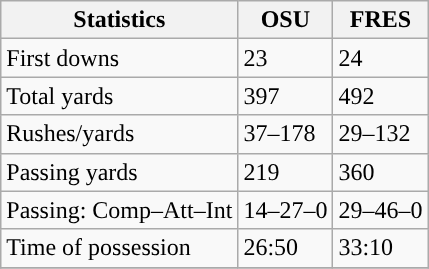<table class="wikitable" style="float: left;">
<tr>
<th>Statistics</th>
<th>OSU</th>
<th>FRES</th>
</tr>
<tr>
<td>First downs</td>
<td>23</td>
<td>24</td>
</tr>
<tr>
<td>Total yards</td>
<td>397</td>
<td>492</td>
</tr>
<tr>
<td>Rushes/yards</td>
<td>37–178</td>
<td>29–132</td>
</tr>
<tr>
<td>Passing yards</td>
<td>219</td>
<td>360</td>
</tr>
<tr>
<td>Passing: Comp–Att–Int</td>
<td>14–27–0</td>
<td>29–46–0</td>
</tr>
<tr>
<td>Time of possession</td>
<td>26:50</td>
<td>33:10</td>
</tr>
<tr>
</tr>
</table>
